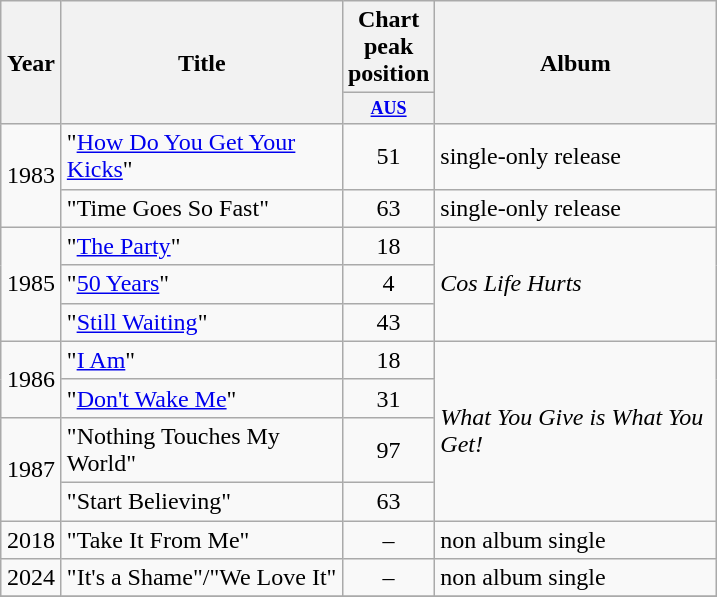<table class="wikitable">
<tr>
<th rowspan="2" width="33">Year</th>
<th width="180" rowspan="2">Title</th>
<th colspan="1">Chart peak position</th>
<th width="180" rowspan="2">Album</th>
</tr>
<tr>
<th style="width:3em;font-size:75%"><a href='#'>AUS</a><br></th>
</tr>
<tr>
<td align="center" rowspan="2">1983</td>
<td>"<a href='#'>How Do You Get Your Kicks</a>"</td>
<td align="center">51</td>
<td align="left" valign="center" rowspan="1">single-only release</td>
</tr>
<tr>
<td>"Time Goes So Fast"</td>
<td align="center">63</td>
<td align="left" valign="center" rowspan="1">single-only release</td>
</tr>
<tr>
<td align="center" rowspan="3">1985</td>
<td>"<a href='#'>The Party</a>"</td>
<td align="center">18</td>
<td align="left" valign="center" rowspan="3"><em>Cos Life Hurts</em></td>
</tr>
<tr>
<td>"<a href='#'>50 Years</a>"</td>
<td align="center">4</td>
</tr>
<tr>
<td>"<a href='#'>Still Waiting</a>"</td>
<td align="center">43</td>
</tr>
<tr>
<td align="center" rowspan="2">1986</td>
<td>"<a href='#'>I Am</a>"</td>
<td align="center">18</td>
<td align="left" valign="center" rowspan="4"><em>What You Give is What You Get!</em></td>
</tr>
<tr>
<td>"<a href='#'>Don't Wake Me</a>"</td>
<td align="center">31</td>
</tr>
<tr>
<td align="center" rowspan="2">1987</td>
<td>"Nothing Touches My World"</td>
<td align="center">97</td>
</tr>
<tr>
<td>"Start Believing"</td>
<td align="center">63</td>
</tr>
<tr>
<td align="center" rowspan="1">2018</td>
<td>"Take It From Me"</td>
<td align="center">–</td>
<td>non album single</td>
</tr>
<tr>
<td align="center" rowspan="1">2024</td>
<td>"It's a Shame"/"We Love It"</td>
<td align="center">–</td>
<td>non album single</td>
</tr>
<tr>
</tr>
</table>
